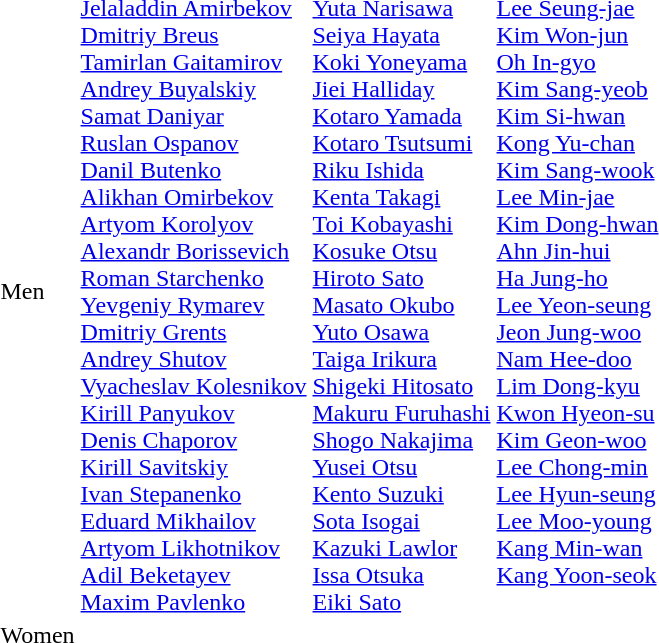<table>
<tr>
<td>Men<br></td>
<td><br><a href='#'>Jelaladdin Amirbekov</a><br><a href='#'>Dmitriy Breus</a><br><a href='#'>Tamirlan Gaitamirov</a><br><a href='#'>Andrey Buyalskiy</a><br><a href='#'>Samat Daniyar</a><br><a href='#'>Ruslan Ospanov</a><br><a href='#'>Danil Butenko</a><br><a href='#'>Alikhan Omirbekov</a><br><a href='#'>Artyom Korolyov</a><br><a href='#'>Alexandr Borissevich</a><br><a href='#'>Roman Starchenko</a><br><a href='#'>Yevgeniy Rymarev</a><br><a href='#'>Dmitriy Grents</a><br><a href='#'>Andrey Shutov</a><br><a href='#'>Vyacheslav Kolesnikov</a><br><a href='#'>Kirill Panyukov</a><br><a href='#'>Denis Chaporov</a><br><a href='#'>Kirill Savitskiy</a><br><a href='#'>Ivan Stepanenko</a><br><a href='#'>Eduard Mikhailov</a><br><a href='#'>Artyom Likhotnikov</a><br><a href='#'>Adil Beketayev</a><br><a href='#'>Maxim Pavlenko</a></td>
<td><br><a href='#'>Yuta Narisawa</a><br><a href='#'>Seiya Hayata</a><br><a href='#'>Koki Yoneyama</a><br><a href='#'>Jiei Halliday</a><br><a href='#'>Kotaro Yamada</a><br><a href='#'>Kotaro Tsutsumi</a><br><a href='#'>Riku Ishida</a><br><a href='#'>Kenta Takagi</a><br><a href='#'>Toi Kobayashi</a><br><a href='#'>Kosuke Otsu</a><br><a href='#'>Hiroto Sato</a><br><a href='#'>Masato Okubo</a><br><a href='#'>Yuto Osawa</a><br><a href='#'>Taiga Irikura</a><br><a href='#'>Shigeki Hitosato</a><br><a href='#'>Makuru Furuhashi</a><br><a href='#'>Shogo Nakajima</a><br><a href='#'>Yusei Otsu</a><br><a href='#'>Kento Suzuki</a><br><a href='#'>Sota Isogai</a><br><a href='#'>Kazuki Lawlor</a><br><a href='#'>Issa Otsuka</a><br><a href='#'>Eiki Sato</a></td>
<td valign=top><br><a href='#'>Lee Seung-jae</a><br><a href='#'>Kim Won-jun</a><br><a href='#'>Oh In-gyo</a><br><a href='#'>Kim Sang-yeob</a><br><a href='#'>Kim Si-hwan</a><br><a href='#'>Kong Yu-chan</a><br><a href='#'>Kim Sang-wook</a><br><a href='#'>Lee Min-jae</a><br><a href='#'>Kim Dong-hwan</a><br><a href='#'>Ahn Jin-hui</a><br><a href='#'>Ha Jung-ho</a><br><a href='#'>Lee Yeon-seung</a><br><a href='#'>Jeon Jung-woo</a><br><a href='#'>Nam Hee-doo</a><br><a href='#'>Lim Dong-kyu</a><br><a href='#'>Kwon Hyeon-su</a><br><a href='#'>Kim Geon-woo</a><br><a href='#'>Lee Chong-min</a><br><a href='#'>Lee Hyun-seung</a><br><a href='#'>Lee Moo-young</a><br><a href='#'>Kang Min-wan</a><br><a href='#'>Kang Yoon-seok</a></td>
</tr>
<tr>
<td>Women<br></td>
<td><br></td>
<td><br></td>
<td><br></td>
</tr>
</table>
